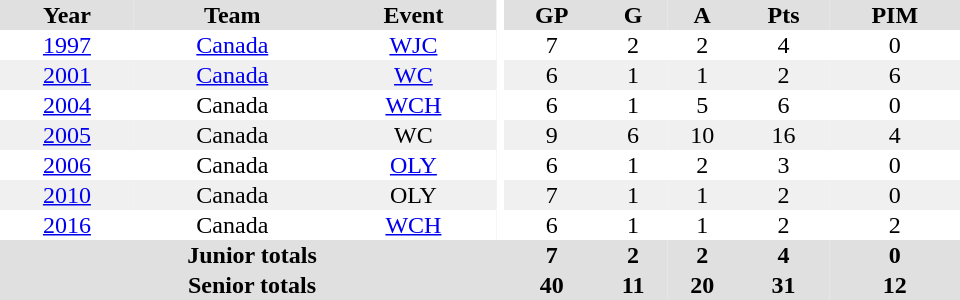<table border="0" cellpadding="1" cellspacing="0" ID="Table3" style="text-align:center; width:40em">
<tr bgcolor="#e0e0e0">
<th>Year</th>
<th>Team</th>
<th>Event</th>
<th rowspan="102" bgcolor="#ffffff"></th>
<th>GP</th>
<th>G</th>
<th>A</th>
<th>Pts</th>
<th>PIM</th>
</tr>
<tr>
<td><a href='#'>1997</a></td>
<td><a href='#'>Canada</a></td>
<td><a href='#'>WJC</a></td>
<td>7</td>
<td>2</td>
<td>2</td>
<td>4</td>
<td>0</td>
</tr>
<tr bgcolor="#f0f0f0">
<td><a href='#'>2001</a></td>
<td><a href='#'>Canada</a></td>
<td><a href='#'>WC</a></td>
<td>6</td>
<td>1</td>
<td>1</td>
<td>2</td>
<td>6</td>
</tr>
<tr>
<td><a href='#'>2004</a></td>
<td>Canada</td>
<td><a href='#'>WCH</a></td>
<td>6</td>
<td>1</td>
<td>5</td>
<td>6</td>
<td>0</td>
</tr>
<tr bgcolor="#f0f0f0">
<td><a href='#'>2005</a></td>
<td>Canada</td>
<td>WC</td>
<td>9</td>
<td>6</td>
<td>10</td>
<td>16</td>
<td>4</td>
</tr>
<tr>
<td><a href='#'>2006</a></td>
<td>Canada</td>
<td><a href='#'>OLY</a></td>
<td>6</td>
<td>1</td>
<td>2</td>
<td>3</td>
<td>0</td>
</tr>
<tr bgcolor="#f0f0f0">
<td><a href='#'>2010</a></td>
<td>Canada</td>
<td>OLY</td>
<td>7</td>
<td>1</td>
<td>1</td>
<td>2</td>
<td>0</td>
</tr>
<tr>
<td><a href='#'>2016</a></td>
<td>Canada</td>
<td><a href='#'>WCH</a></td>
<td>6</td>
<td>1</td>
<td>1</td>
<td>2</td>
<td>2</td>
</tr>
<tr bgcolor="#e0e0e0">
<th colspan="4">Junior totals</th>
<th>7</th>
<th>2</th>
<th>2</th>
<th>4</th>
<th>0</th>
</tr>
<tr bgcolor="#e0e0e0">
<th colspan="4">Senior totals</th>
<th>40</th>
<th>11</th>
<th>20</th>
<th>31</th>
<th>12</th>
</tr>
</table>
